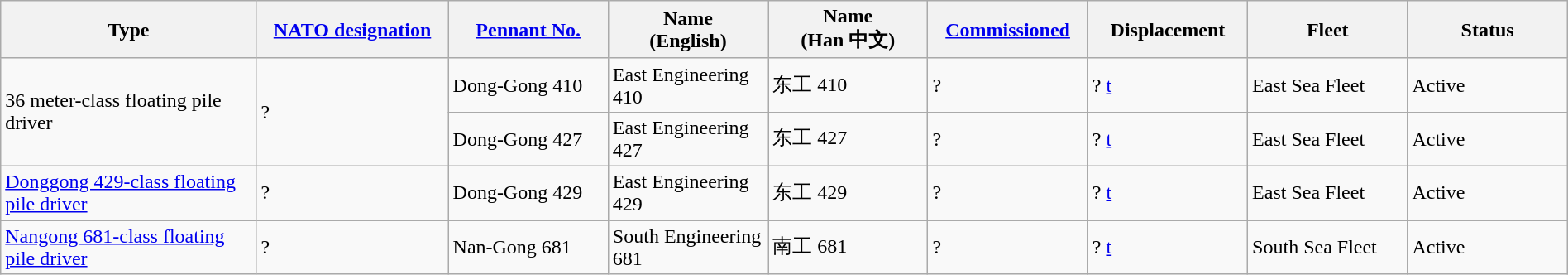<table class="wikitable sortable"  style="margin:auto; width:100%;">
<tr>
<th style="text-align:center; width:16%;">Type</th>
<th style="text-align:center; width:12%;"><a href='#'>NATO designation</a></th>
<th style="text-align:center; width:10%;"><a href='#'>Pennant No.</a></th>
<th style="text-align:center; width:10%;">Name<br>(English)</th>
<th style="text-align:center; width:10%;">Name<br>(Han 中文)</th>
<th style="text-align:center; width:10%;"><a href='#'>Commissioned</a></th>
<th style="text-align:center; width:10%;">Displacement</th>
<th style="text-align:center; width:10%;">Fleet</th>
<th style="text-align:center; width:10%;">Status</th>
</tr>
<tr>
<td rowspan="2">36 meter-class floating pile driver</td>
<td rowspan="2">?</td>
<td>Dong-Gong 410</td>
<td>East Engineering 410</td>
<td>东工 410</td>
<td>?</td>
<td>? <a href='#'>t</a></td>
<td>East Sea Fleet</td>
<td><span>Active</span></td>
</tr>
<tr>
<td>Dong-Gong 427</td>
<td>East Engineering  427</td>
<td>东工 427</td>
<td>?</td>
<td>? <a href='#'>t</a></td>
<td>East Sea Fleet</td>
<td><span>Active</span></td>
</tr>
<tr>
<td><a href='#'>Donggong 429-class floating pile driver</a></td>
<td>?</td>
<td>Dong-Gong 429</td>
<td>East Engineering 429</td>
<td>东工 429</td>
<td>?</td>
<td>? <a href='#'>t</a></td>
<td>East Sea Fleet</td>
<td><span>Active</span></td>
</tr>
<tr>
<td><a href='#'>Nangong 681-class floating pile driver</a></td>
<td>?</td>
<td>Nan-Gong 681</td>
<td>South Engineering 681</td>
<td>南工 681</td>
<td>?</td>
<td>? <a href='#'>t</a></td>
<td>South Sea Fleet</td>
<td><span>Active</span></td>
</tr>
</table>
